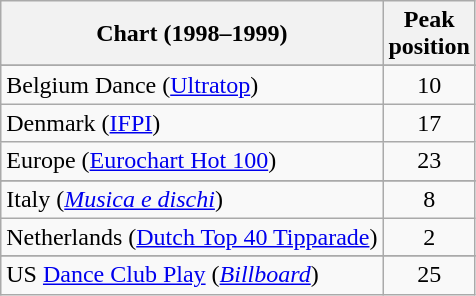<table class="wikitable sortable">
<tr>
<th>Chart (1998–1999)</th>
<th>Peak<br>position</th>
</tr>
<tr>
</tr>
<tr>
<td>Belgium Dance (<a href='#'>Ultratop</a>)</td>
<td align="center">10</td>
</tr>
<tr>
<td>Denmark (<a href='#'>IFPI</a>)</td>
<td align="center">17</td>
</tr>
<tr>
<td>Europe (<a href='#'>Eurochart Hot 100</a>)</td>
<td align="center">23</td>
</tr>
<tr>
</tr>
<tr>
</tr>
<tr>
</tr>
<tr>
</tr>
<tr>
<td>Italy (<em><a href='#'>Musica e dischi</a></em>)</td>
<td align="center">8</td>
</tr>
<tr>
<td>Netherlands (<a href='#'>Dutch Top 40 Tipparade</a>)</td>
<td align="center">2</td>
</tr>
<tr>
</tr>
<tr>
</tr>
<tr>
</tr>
<tr>
</tr>
<tr>
<td>US <a href='#'>Dance Club Play</a> (<em><a href='#'>Billboard</a></em>)</td>
<td align="center">25</td>
</tr>
</table>
